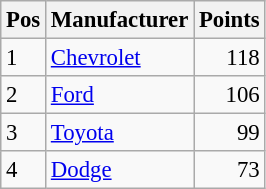<table class="wikitable" style="font-size: 95%;">
<tr>
<th>Pos</th>
<th>Manufacturer</th>
<th>Points</th>
</tr>
<tr>
<td>1</td>
<td><a href='#'>Chevrolet</a></td>
<td style="text-align:right;">118</td>
</tr>
<tr>
<td>2</td>
<td><a href='#'>Ford</a></td>
<td style="text-align:right;">106</td>
</tr>
<tr>
<td>3</td>
<td><a href='#'>Toyota</a></td>
<td style="text-align:right;">99</td>
</tr>
<tr>
<td>4</td>
<td><a href='#'>Dodge</a></td>
<td style="text-align:right;">73</td>
</tr>
</table>
